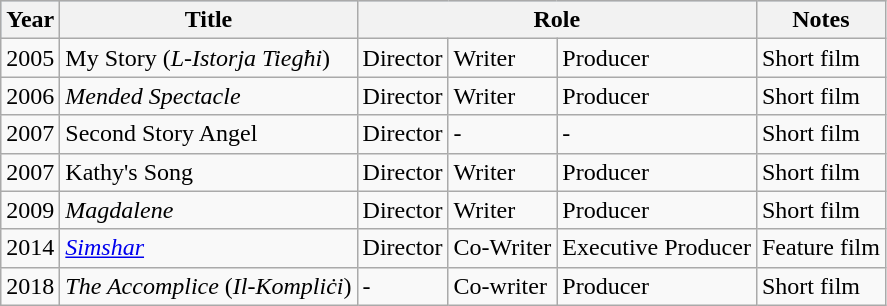<table class="wikitable">
<tr style="background:#B0C4DE; text-align:center;"|>
<th>Year</th>
<th>Title</th>
<th colspan="3">Role</th>
<th>Notes</th>
</tr>
<tr>
<td>2005</td>
<td>My Story (<em>L-Istorja Tiegħi</em>)</td>
<td>Director</td>
<td>Writer</td>
<td>Producer</td>
<td>Short film</td>
</tr>
<tr>
<td>2006</td>
<td><em>Mended Spectacle</em></td>
<td>Director</td>
<td>Writer</td>
<td>Producer</td>
<td>Short film</td>
</tr>
<tr>
<td>2007</td>
<td>Second Story Angel</td>
<td>Director</td>
<td>-</td>
<td>-</td>
<td>Short film</td>
</tr>
<tr>
<td>2007</td>
<td>Kathy's Song</td>
<td>Director</td>
<td>Writer</td>
<td>Producer</td>
<td>Short film</td>
</tr>
<tr>
<td>2009</td>
<td><em>Magdalene</em></td>
<td>Director</td>
<td>Writer</td>
<td>Producer</td>
<td>Short film</td>
</tr>
<tr>
<td>2014</td>
<td><em><a href='#'>Simshar</a></em></td>
<td>Director</td>
<td>Co-Writer</td>
<td>Executive Producer</td>
<td>Feature film</td>
</tr>
<tr>
<td>2018</td>
<td><em>The Accomplice</em> (<em>Il-Kompliċi</em>)</td>
<td>-</td>
<td>Co-writer</td>
<td>Producer</td>
<td>Short film</td>
</tr>
</table>
